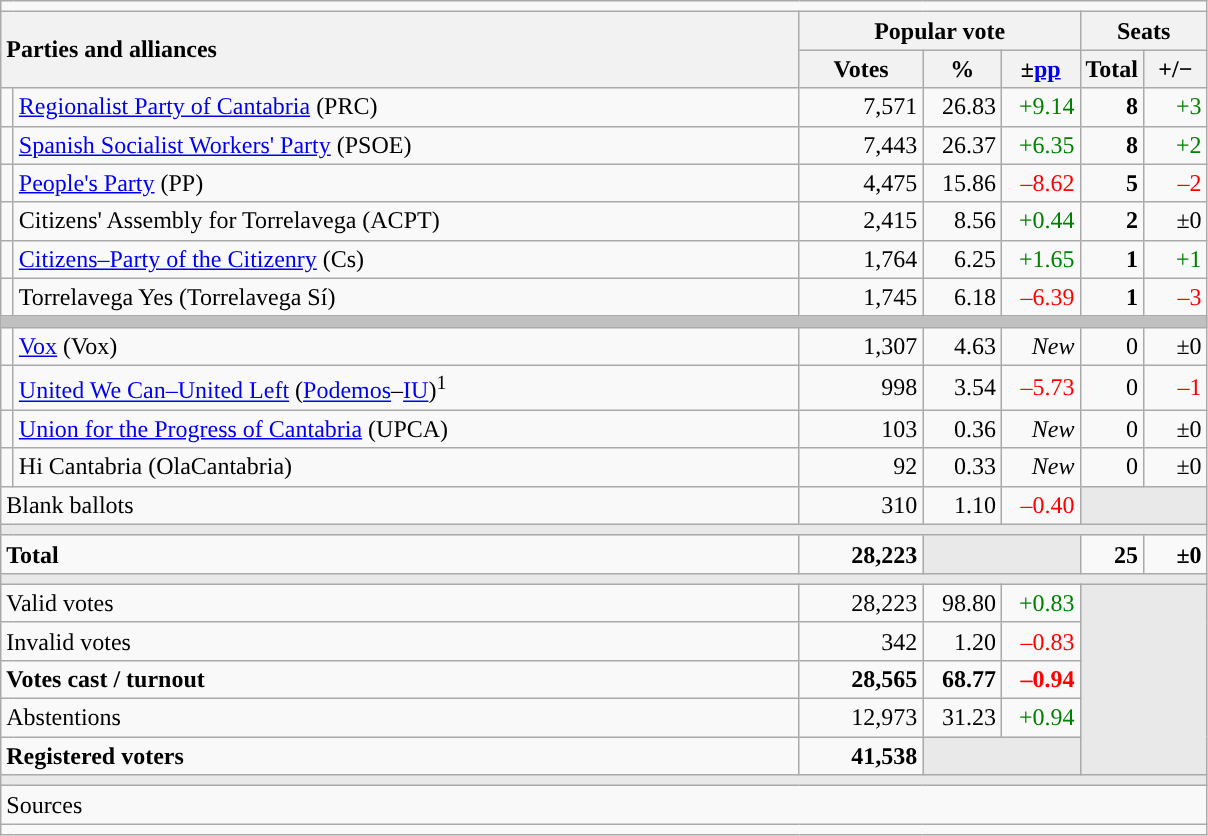<table class="wikitable" style="text-align:right;">
<tr>
<td colspan="7"></td>
</tr>
<tr>
<th style="text-align:left;" rowspan="2" colspan="2" width="525">Parties and alliances</th>
<th colspan="3">Popular vote</th>
<th colspan="2">Seats</th>
</tr>
<tr>
<th width="75">Votes</th>
<th width="45">%</th>
<th width="45">±<a href='#'>pp</a></th>
<th width="35">Total</th>
<th width="35">+/−</th>
</tr>
<tr>
<td width="1" style="color:inherit;background:"></td>
<td align="left"><a href='#'>Regionalist Party of Cantabria</a> (PRC)</td>
<td>7,571</td>
<td>26.83</td>
<td style="color:green;">+9.14</td>
<td><strong>8</strong></td>
<td style="color:green;">+3</td>
</tr>
<tr>
<td style="color:inherit;background:"></td>
<td align="left"><a href='#'>Spanish Socialist Workers' Party</a> (PSOE)</td>
<td>7,443</td>
<td>26.37</td>
<td style="color:green;">+6.35</td>
<td><strong>8</strong></td>
<td style="color:green;">+2</td>
</tr>
<tr>
<td style="color:inherit;background:"></td>
<td align="left"><a href='#'>People's Party</a> (PP)</td>
<td>4,475</td>
<td>15.86</td>
<td style="color:red;">–8.62</td>
<td><strong>5</strong></td>
<td style="color:red;">–2</td>
</tr>
<tr>
<td style="color:inherit;background:"></td>
<td align="left">Citizens' Assembly for Torrelavega (ACPT)</td>
<td>2,415</td>
<td>8.56</td>
<td style="color:green;">+0.44</td>
<td><strong>2</strong></td>
<td>±0</td>
</tr>
<tr>
<td style="color:inherit;background:"></td>
<td align="left"><a href='#'>Citizens–Party of the Citizenry</a> (Cs)</td>
<td>1,764</td>
<td>6.25</td>
<td style="color:green;">+1.65</td>
<td><strong>1</strong></td>
<td style="color:green;">+1</td>
</tr>
<tr>
<td style="color:inherit;background:"></td>
<td align="left">Torrelavega Yes (Torrelavega Sí)</td>
<td>1,745</td>
<td>6.18</td>
<td style="color:red;">–6.39</td>
<td><strong>1</strong></td>
<td style="color:red;">–3</td>
</tr>
<tr>
<td colspan="7" bgcolor="#C0C0C0"></td>
</tr>
<tr>
<td style="color:inherit;background:"></td>
<td align="left"><a href='#'>Vox</a> (Vox)</td>
<td>1,307</td>
<td>4.63</td>
<td><em>New</em></td>
<td>0</td>
<td>±0</td>
</tr>
<tr>
<td style="color:inherit;background:"></td>
<td align="left"><a href='#'>United We Can–United Left</a> (<a href='#'>Podemos</a>–<a href='#'>IU</a>)<sup>1</sup></td>
<td>998</td>
<td>3.54</td>
<td style="color:red;">–5.73</td>
<td>0</td>
<td style="color:red;">–1</td>
</tr>
<tr>
<td style="color:inherit;background:"></td>
<td align="left"><a href='#'>Union for the Progress of Cantabria</a> (UPCA)</td>
<td>103</td>
<td>0.36</td>
<td><em>New</em></td>
<td>0</td>
<td>±0</td>
</tr>
<tr>
<td style="color:inherit;background:"></td>
<td align="left">Hi Cantabria (OlaCantabria)</td>
<td>92</td>
<td>0.33</td>
<td><em>New</em></td>
<td>0</td>
<td>±0</td>
</tr>
<tr>
<td align="left" colspan="2">Blank ballots</td>
<td>310</td>
<td>1.10</td>
<td style="color:red;">–0.40</td>
<td bgcolor="#E9E9E9" colspan="2"></td>
</tr>
<tr>
<td colspan="7" bgcolor="#E9E9E9"></td>
</tr>
<tr style="font-weight:bold;">
<td align="left" colspan="2">Total</td>
<td>28,223</td>
<td bgcolor="#E9E9E9" colspan="2"></td>
<td>25</td>
<td>±0</td>
</tr>
<tr>
<td colspan="7" bgcolor="#E9E9E9"></td>
</tr>
<tr>
<td align="left" colspan="2">Valid votes</td>
<td>28,223</td>
<td>98.80</td>
<td style="color:green;">+0.83</td>
<td bgcolor="#E9E9E9" colspan="2" rowspan="5"></td>
</tr>
<tr>
<td align="left" colspan="2">Invalid votes</td>
<td>342</td>
<td>1.20</td>
<td style="color:red;">–0.83</td>
</tr>
<tr style="font-weight:bold;">
<td align="left" colspan="2">Votes cast / turnout</td>
<td>28,565</td>
<td>68.77</td>
<td style="color:red;">–0.94</td>
</tr>
<tr>
<td align="left" colspan="2">Abstentions</td>
<td>12,973</td>
<td>31.23</td>
<td style="color:green;">+0.94</td>
</tr>
<tr style="font-weight:bold;">
<td align="left" colspan="2">Registered voters</td>
<td>41,538</td>
<td bgcolor="#E9E9E9" colspan="2"></td>
</tr>
<tr>
<td colspan="7" bgcolor="#E9E9E9"></td>
</tr>
<tr>
<td align="left" colspan="7">Sources</td>
</tr>
<tr>
<td colspan="7" style="text-align:left; max-width:790px;"></td>
</tr>
</table>
